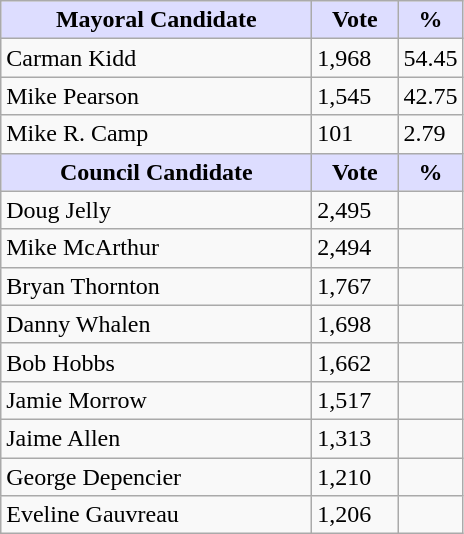<table class="wikitable">
<tr>
<th style="background:#ddf; width:200px;">Mayoral Candidate</th>
<th style="background:#ddf; width:50px;">Vote</th>
<th style="background:#ddf; width:30px;">%</th>
</tr>
<tr>
<td>Carman Kidd</td>
<td>1,968</td>
<td>54.45</td>
</tr>
<tr>
<td>Mike Pearson</td>
<td>1,545</td>
<td>42.75</td>
</tr>
<tr>
<td>Mike R. Camp</td>
<td>101</td>
<td>2.79</td>
</tr>
<tr>
<th style="background:#ddf; width:200px;">Council Candidate</th>
<th style="background:#ddf; width:50px;">Vote</th>
<th style="background:#ddf; width:30px;">%</th>
</tr>
<tr>
<td>Doug Jelly</td>
<td>2,495</td>
<td></td>
</tr>
<tr>
<td>Mike McArthur</td>
<td>2,494</td>
<td></td>
</tr>
<tr>
<td>Bryan Thornton</td>
<td>1,767</td>
<td></td>
</tr>
<tr>
<td>Danny Whalen</td>
<td>1,698</td>
<td></td>
</tr>
<tr>
<td>Bob Hobbs</td>
<td>1,662</td>
<td></td>
</tr>
<tr>
<td>Jamie Morrow</td>
<td>1,517</td>
<td></td>
</tr>
<tr>
<td>Jaime Allen</td>
<td>1,313</td>
<td></td>
</tr>
<tr>
<td>George Depencier</td>
<td>1,210</td>
<td></td>
</tr>
<tr>
<td>Eveline Gauvreau</td>
<td>1,206</td>
<td></td>
</tr>
</table>
